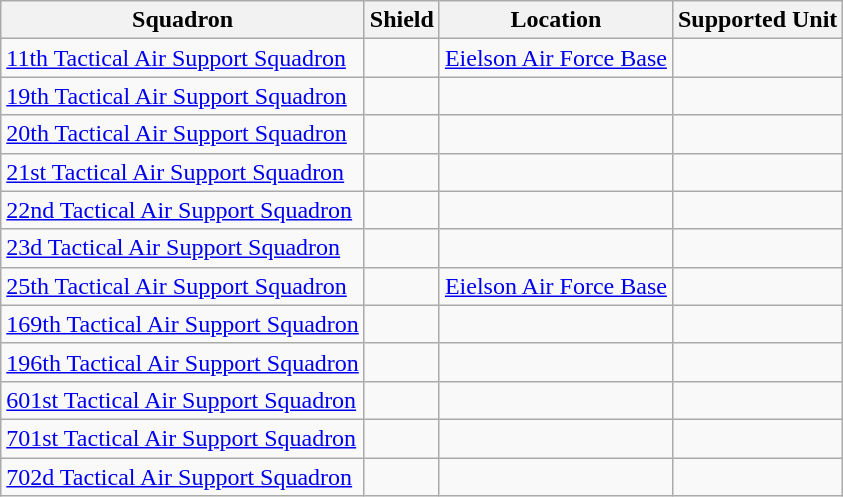<table class="wikitable">
<tr>
<th>Squadron</th>
<th>Shield</th>
<th>Location</th>
<th>Supported Unit</th>
</tr>
<tr>
<td><a href='#'>11th Tactical Air Support Squadron</a></td>
<td></td>
<td><a href='#'>Eielson Air Force Base</a></td>
<td></td>
</tr>
<tr>
<td><a href='#'>19th Tactical Air Support Squadron</a></td>
<td></td>
<td></td>
<td></td>
</tr>
<tr>
<td><a href='#'>20th Tactical Air Support Squadron</a></td>
<td></td>
<td></td>
<td></td>
</tr>
<tr>
<td><a href='#'>21st Tactical Air Support Squadron</a></td>
<td></td>
<td></td>
<td></td>
</tr>
<tr>
<td><a href='#'>22nd Tactical Air Support Squadron</a></td>
<td></td>
<td></td>
<td></td>
</tr>
<tr>
<td><a href='#'>23d Tactical Air Support Squadron</a></td>
<td></td>
<td></td>
<td></td>
</tr>
<tr>
<td><a href='#'>25th Tactical Air Support Squadron</a></td>
<td></td>
<td><a href='#'>Eielson Air Force Base</a></td>
<td></td>
</tr>
<tr>
<td><a href='#'>169th Tactical Air Support Squadron</a></td>
<td></td>
<td></td>
<td></td>
</tr>
<tr>
<td><a href='#'>196th Tactical Air Support Squadron</a></td>
<td></td>
<td></td>
<td></td>
</tr>
<tr>
<td><a href='#'>601st Tactical Air Support Squadron</a></td>
<td></td>
<td></td>
<td></td>
</tr>
<tr>
<td><a href='#'>701st Tactical Air Support Squadron</a></td>
<td></td>
<td></td>
<td></td>
</tr>
<tr>
<td><a href='#'>702d Tactical Air Support Squadron</a></td>
<td></td>
<td></td>
<td></td>
</tr>
</table>
